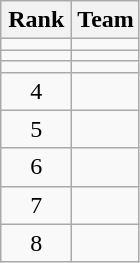<table class=wikitable style="text-align:center">
<tr>
<th width=40>Rank</th>
<th>Team</th>
</tr>
<tr>
<td></td>
<td align=left></td>
</tr>
<tr>
<td></td>
<td align=left></td>
</tr>
<tr>
<td></td>
<td align=left></td>
</tr>
<tr>
<td>4</td>
<td align=left></td>
</tr>
<tr>
<td>5</td>
<td align=left></td>
</tr>
<tr>
<td>6</td>
<td align=left></td>
</tr>
<tr>
<td>7</td>
<td align=left></td>
</tr>
<tr>
<td>8</td>
<td align=left></td>
</tr>
</table>
